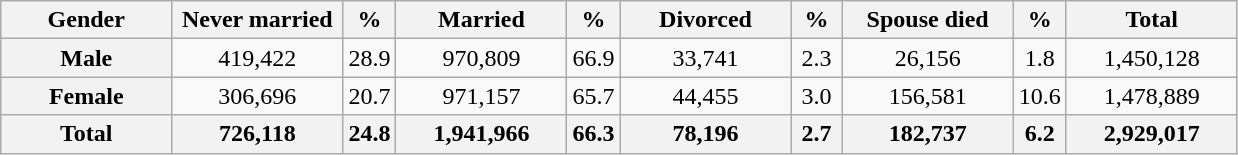<table class="wikitable">
<tr>
<th style="width:80pt;">Gender</th>
<th style="width:80pt;">Never married</th>
<th style="width:20pt;">%</th>
<th style="width:80pt;">Married</th>
<th style="width:20pt;">%</th>
<th style="width:80pt;">Divorced</th>
<th style="width:20pt;">%</th>
<th style="width:80pt;">Spouse died</th>
<th style="width:20pt;">%</th>
<th style="width:80pt;">Total</th>
</tr>
<tr>
<th style="width:80pt;">Male</th>
<td style="text-align:center;">419,422</td>
<td style="text-align:center;">28.9</td>
<td style="text-align:center;">970,809</td>
<td style="text-align:center;">66.9</td>
<td style="text-align:center;">33,741</td>
<td style="text-align:center;">2.3</td>
<td style="text-align:center;">26,156</td>
<td style="text-align:center;">1.8</td>
<td style="text-align:center;">1,450,128</td>
</tr>
<tr>
<th style="width:80pt;">Female</th>
<td style="text-align:center;">306,696</td>
<td style="text-align:center;">20.7</td>
<td style="text-align:center;">971,157</td>
<td style="text-align:center;">65.7</td>
<td style="text-align:center;">44,455</td>
<td style="text-align:center;">3.0</td>
<td style="text-align:center;">156,581</td>
<td style="text-align:center;">10.6</td>
<td style="text-align:center;">1,478,889</td>
</tr>
<tr>
<th>Total</th>
<th>726,118</th>
<th>24.8</th>
<th>1,941,966</th>
<th>66.3</th>
<th>78,196</th>
<th>2.7</th>
<th>182,737</th>
<th>6.2</th>
<th>2,929,017</th>
</tr>
</table>
